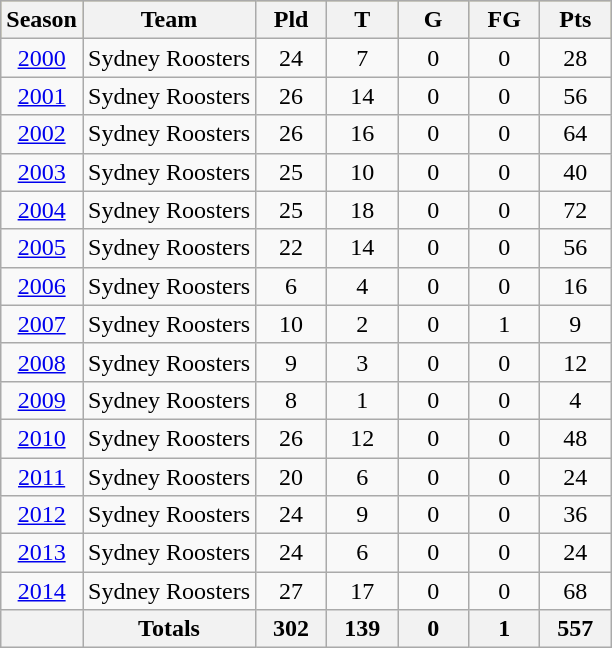<table class="wikitable" style="border-collapse:collapse;text-align:center">
<tr bgcolor=#bdb76b>
<th>Season</th>
<th>Team</th>
<th width="40">Pld</th>
<th width="40">T</th>
<th width="40">G</th>
<th width="40">FG</th>
<th width="40">Pts</th>
</tr>
<tr>
<td><a href='#'>2000</a></td>
<td align="left"> Sydney Roosters</td>
<td>24</td>
<td>7</td>
<td>0</td>
<td>0</td>
<td>28</td>
</tr>
<tr>
<td><a href='#'>2001</a></td>
<td align="left"> Sydney Roosters</td>
<td>26</td>
<td>14</td>
<td>0</td>
<td>0</td>
<td>56</td>
</tr>
<tr>
<td><a href='#'>2002</a></td>
<td align="left"> Sydney Roosters</td>
<td>26</td>
<td>16</td>
<td>0</td>
<td>0</td>
<td>64</td>
</tr>
<tr>
<td><a href='#'>2003</a></td>
<td align="left"> Sydney Roosters</td>
<td>25</td>
<td>10</td>
<td>0</td>
<td>0</td>
<td>40</td>
</tr>
<tr>
<td><a href='#'>2004</a></td>
<td align="left"> Sydney Roosters</td>
<td>25</td>
<td>18</td>
<td>0</td>
<td>0</td>
<td>72</td>
</tr>
<tr>
<td><a href='#'>2005</a></td>
<td align="left"> Sydney Roosters</td>
<td>22</td>
<td>14</td>
<td>0</td>
<td>0</td>
<td>56</td>
</tr>
<tr>
<td><a href='#'>2006</a></td>
<td align="left"> Sydney Roosters</td>
<td>6</td>
<td>4</td>
<td>0</td>
<td>0</td>
<td>16</td>
</tr>
<tr>
<td><a href='#'>2007</a></td>
<td align="left"> Sydney Roosters</td>
<td>10</td>
<td>2</td>
<td>0</td>
<td>1</td>
<td>9</td>
</tr>
<tr>
<td><a href='#'>2008</a></td>
<td align="left"> Sydney Roosters</td>
<td>9</td>
<td>3</td>
<td>0</td>
<td>0</td>
<td>12</td>
</tr>
<tr>
<td><a href='#'>2009</a></td>
<td align="left"> Sydney Roosters</td>
<td>8</td>
<td>1</td>
<td>0</td>
<td>0</td>
<td>4</td>
</tr>
<tr>
<td><a href='#'>2010</a></td>
<td align="left"> Sydney Roosters</td>
<td>26</td>
<td>12</td>
<td>0</td>
<td>0</td>
<td>48</td>
</tr>
<tr>
<td><a href='#'>2011</a></td>
<td align="left"> Sydney Roosters</td>
<td>20</td>
<td>6</td>
<td>0</td>
<td>0</td>
<td>24</td>
</tr>
<tr>
<td><a href='#'>2012</a></td>
<td align="left"> Sydney Roosters</td>
<td>24</td>
<td>9</td>
<td>0</td>
<td>0</td>
<td>36</td>
</tr>
<tr>
<td><a href='#'>2013</a></td>
<td align="left"> Sydney Roosters</td>
<td>24</td>
<td>6</td>
<td>0</td>
<td>0</td>
<td>24</td>
</tr>
<tr>
<td><a href='#'>2014</a></td>
<td align="left"> Sydney Roosters</td>
<td>27</td>
<td>17</td>
<td>0</td>
<td>0</td>
<td>68</td>
</tr>
<tr>
<th></th>
<th>Totals</th>
<th>302</th>
<th>139</th>
<th>0</th>
<th>1</th>
<th>557</th>
</tr>
</table>
